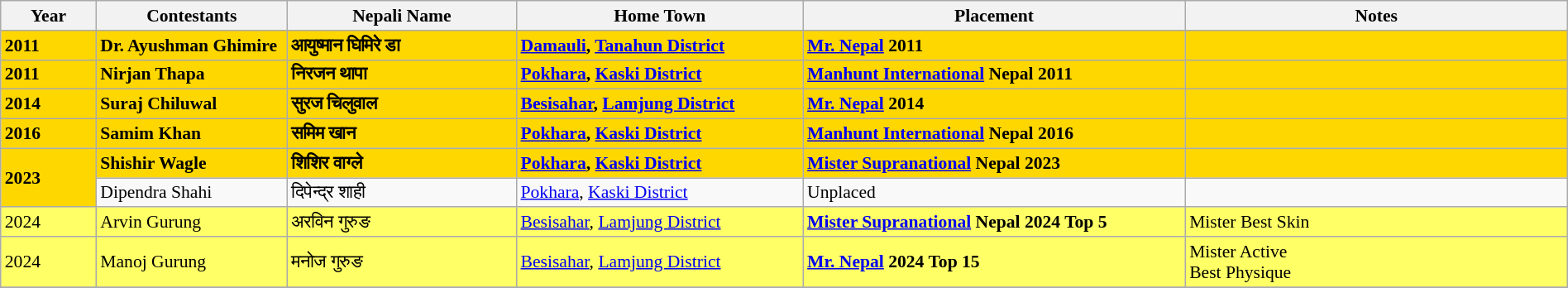<table class="wikitable" style="width:100%; font-size:90%;">
<tr>
<th style="width:05%;">Year</th>
<th style="width:10%;">Contestants</th>
<th style="width:12%;">Nepali Name</th>
<th style="width:15%;">Home Town</th>
<th style="width:20%;">Placement</th>
<th style="width:20%;">Notes</th>
</tr>
<tr style="background:GOLD; font-weight:bold;">
<td>2011</td>
<td>Dr. Ayushman Ghimire</td>
<td>आयुष्मान घिमिरे डा</td>
<td><a href='#'>Damauli</a>, <a href='#'>Tanahun District</a></td>
<td><strong><a href='#'>Mr. Nepal</a> 2011</strong></td>
<td></td>
</tr>
<tr style="background:GOLD; font-weight:bold;">
<td>2011</td>
<td>Nirjan Thapa</td>
<td>निरजन थापा</td>
<td><a href='#'>Pokhara</a>, <a href='#'>Kaski District</a></td>
<td><strong><a href='#'>Manhunt International</a> Nepal 2011</strong></td>
<td></td>
</tr>
<tr style="background:GOLD; font-weight:bold;">
<td>2014</td>
<td>Suraj Chiluwal</td>
<td>सुरज चिलुवाल</td>
<td><a href='#'>Besisahar</a>, <a href='#'>Lamjung District</a></td>
<td><strong><a href='#'>Mr. Nepal</a> 2014</strong></td>
<td></td>
</tr>
<tr style="background:GOLD; font-weight:bold;">
<td>2016</td>
<td>Samim Khan</td>
<td>समिम खान</td>
<td><a href='#'>Pokhara</a>, <a href='#'>Kaski District</a></td>
<td><strong><a href='#'>Manhunt International</a> Nepal 2016</strong></td>
<td></td>
</tr>
<tr style="background:GOLD; font-weight:bold;">
<td rowspan="2">2023</td>
<td>Shishir Wagle</td>
<td>शिशिर वाग्ले</td>
<td><a href='#'>Pokhara</a>, <a href='#'>Kaski District</a></td>
<td><strong><a href='#'>Mister Supranational</a> Nepal 2023</strong></td>
<td></td>
</tr>
<tr>
<td>Dipendra Shahi</td>
<td>दिपेन्द्र शाही</td>
<td><a href='#'>Pokhara</a>, <a href='#'>Kaski District</a></td>
<td>Unplaced</td>
<td></td>
</tr>
<tr style="background-color:#FFFF66">
<td>2024</td>
<td>Arvin Gurung</td>
<td>अरविन गुरुङ</td>
<td><a href='#'>Besisahar</a>, <a href='#'>Lamjung District</a></td>
<td><strong><a href='#'>Mister Supranational</a> Nepal 2024 Top 5</strong></td>
<td>Mister Best Skin</td>
</tr>
<tr style="background-color:#FFFF66">
<td>2024</td>
<td>Manoj Gurung</td>
<td>मनोज गुरुङ</td>
<td><a href='#'>Besisahar</a>, <a href='#'>Lamjung District</a></td>
<td><strong><a href='#'>Mr. Nepal</a> 2024 Top 15</strong></td>
<td>Mister Active <br> Best Physique</td>
</tr>
<tr>
</tr>
</table>
